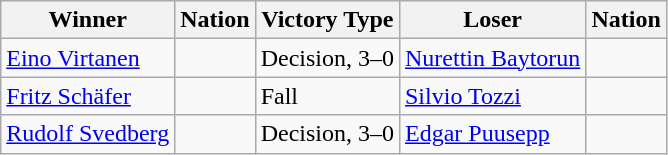<table class="wikitable sortable" style="text-align:left;">
<tr>
<th>Winner</th>
<th>Nation</th>
<th>Victory Type</th>
<th>Loser</th>
<th>Nation</th>
</tr>
<tr>
<td><a href='#'>Eino Virtanen</a></td>
<td></td>
<td>Decision, 3–0</td>
<td><a href='#'>Nurettin Baytorun</a></td>
<td></td>
</tr>
<tr>
<td><a href='#'>Fritz Schäfer</a></td>
<td></td>
<td>Fall</td>
<td><a href='#'>Silvio Tozzi</a></td>
<td></td>
</tr>
<tr>
<td><a href='#'>Rudolf Svedberg</a></td>
<td></td>
<td>Decision, 3–0</td>
<td><a href='#'>Edgar Puusepp</a></td>
<td></td>
</tr>
</table>
